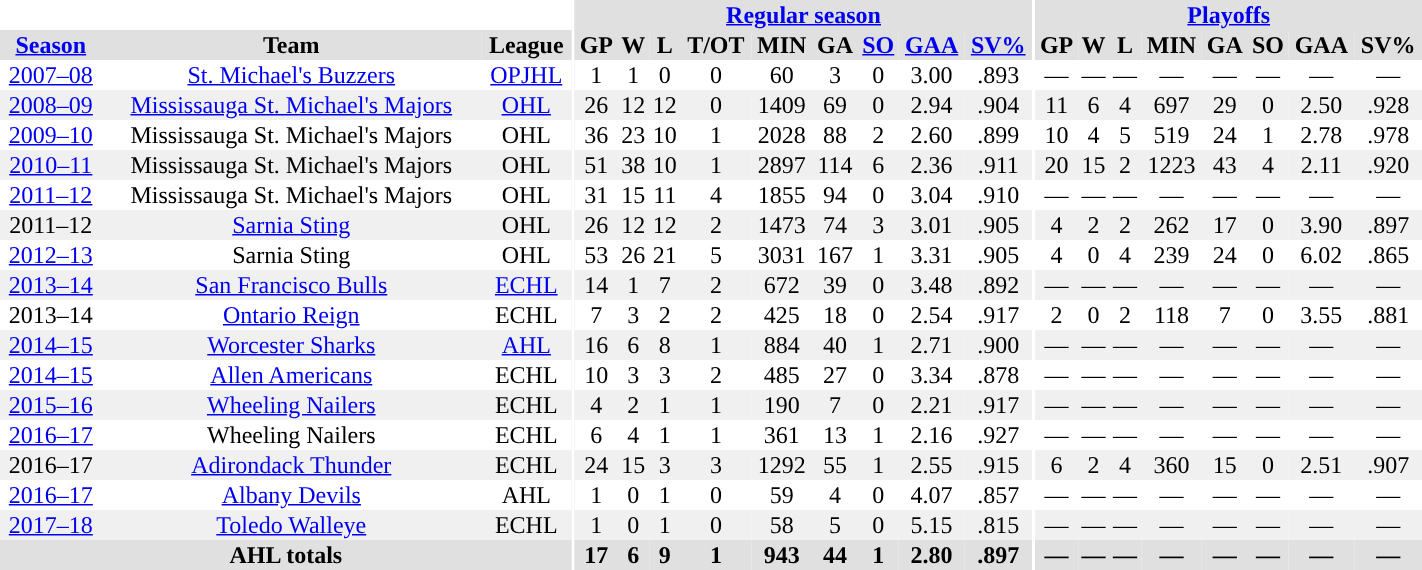<table border="0" cellpadding="1" cellspacing="0" style="text-align:center; width:75%">
<tr ALIGN="center" bgcolor="#e0e0e0">
<th align="center" colspan="3" bgcolor="#ffffff"></th>
<th align="center" rowspan="99" bgcolor="#ffffff"></th>
<th align="center" colspan="9" bgcolor="#e0e0e0"><a href='#'>Regular season</a></th>
<th align="center" rowspan="99" bgcolor="#ffffff"></th>
<th align="center" colspan="8" bgcolor="#e0e0e0"><a href='#'>Playoffs</a></th>
</tr>
<tr ALIGN="center" bgcolor="#e0e0e0">
<th><a href='#'>Season</a></th>
<th>Team</th>
<th>League</th>
<th>GP</th>
<th>W</th>
<th>L</th>
<th>T/OT</th>
<th>MIN</th>
<th>GA</th>
<th><a href='#'>SO</a></th>
<th><a href='#'>GAA</a></th>
<th><a href='#'>SV%</a></th>
<th>GP</th>
<th>W</th>
<th>L</th>
<th>MIN</th>
<th>GA</th>
<th>SO</th>
<th>GAA</th>
<th>SV%</th>
</tr>
<tr style="text-align:center;">
<td><a href='#'>2007–08</a></td>
<td><a href='#'>St. Michael's Buzzers</a></td>
<td><a href='#'>OPJHL</a></td>
<td>1</td>
<td>1</td>
<td>0</td>
<td>0</td>
<td>60</td>
<td>3</td>
<td>0</td>
<td>3.00</td>
<td>.893</td>
<td>—</td>
<td>—</td>
<td>—</td>
<td>—</td>
<td>—</td>
<td>—</td>
<td>—</td>
<td>—</td>
</tr>
<tr style="text-align:center; background:#f0f0f0;">
<td><a href='#'>2008–09</a></td>
<td><a href='#'>Mississauga St. Michael's Majors</a></td>
<td><a href='#'>OHL</a></td>
<td>26</td>
<td>12</td>
<td>12</td>
<td>0</td>
<td>1409</td>
<td>69</td>
<td>0</td>
<td>2.94</td>
<td>.904</td>
<td>11</td>
<td>6</td>
<td>4</td>
<td>697</td>
<td>29</td>
<td>0</td>
<td>2.50</td>
<td>.928</td>
</tr>
<tr style="text-align:center;">
<td><a href='#'>2009–10</a></td>
<td>Mississauga St. Michael's Majors</td>
<td>OHL</td>
<td>36</td>
<td>23</td>
<td>10</td>
<td>1</td>
<td>2028</td>
<td>88</td>
<td>2</td>
<td>2.60</td>
<td>.899</td>
<td>10</td>
<td>4</td>
<td>5</td>
<td>519</td>
<td>24</td>
<td>1</td>
<td>2.78</td>
<td>.978</td>
</tr>
<tr style="text-align:center; background:#f0f0f0;">
<td><a href='#'>2010–11</a></td>
<td>Mississauga St. Michael's Majors</td>
<td>OHL</td>
<td>51</td>
<td>38</td>
<td>10</td>
<td>1</td>
<td>2897</td>
<td>114</td>
<td>6</td>
<td>2.36</td>
<td>.911</td>
<td>20</td>
<td>15</td>
<td>2</td>
<td>1223</td>
<td>43</td>
<td>4</td>
<td>2.11</td>
<td>.920</td>
</tr>
<tr style="text-align:center;">
<td><a href='#'>2011–12</a></td>
<td>Mississauga St. Michael's Majors</td>
<td>OHL</td>
<td>31</td>
<td>15</td>
<td>11</td>
<td>4</td>
<td>1855</td>
<td>94</td>
<td>0</td>
<td>3.04</td>
<td>.910</td>
<td>—</td>
<td>—</td>
<td>—</td>
<td>—</td>
<td>—</td>
<td>—</td>
<td>—</td>
<td>—</td>
</tr>
<tr style="text-align:center; background:#f0f0f0;">
<td>2011–12</td>
<td><a href='#'>Sarnia Sting</a></td>
<td>OHL</td>
<td>26</td>
<td>12</td>
<td>12</td>
<td>2</td>
<td>1473</td>
<td>74</td>
<td>3</td>
<td>3.01</td>
<td>.905</td>
<td>4</td>
<td>2</td>
<td>2</td>
<td>262</td>
<td>17</td>
<td>0</td>
<td>3.90</td>
<td>.897</td>
</tr>
<tr style="text-align:center;">
<td><a href='#'>2012–13</a></td>
<td>Sarnia Sting</td>
<td>OHL</td>
<td>53</td>
<td>26</td>
<td>21</td>
<td>5</td>
<td>3031</td>
<td>167</td>
<td>1</td>
<td>3.31</td>
<td>.905</td>
<td>4</td>
<td>0</td>
<td>4</td>
<td>239</td>
<td>24</td>
<td>0</td>
<td>6.02</td>
<td>.865</td>
</tr>
<tr style="text-align:center; background:#f0f0f0;">
<td><a href='#'>2013–14</a></td>
<td><a href='#'>San Francisco Bulls</a></td>
<td><a href='#'>ECHL</a></td>
<td>14</td>
<td>1</td>
<td>7</td>
<td>2</td>
<td>672</td>
<td>39</td>
<td>0</td>
<td>3.48</td>
<td>.892</td>
<td>—</td>
<td>—</td>
<td>—</td>
<td>—</td>
<td>—</td>
<td>—</td>
<td>—</td>
<td>—</td>
</tr>
<tr style="text-align:center;">
<td>2013–14</td>
<td><a href='#'>Ontario Reign</a></td>
<td>ECHL</td>
<td>7</td>
<td>3</td>
<td>2</td>
<td>2</td>
<td>425</td>
<td>18</td>
<td>0</td>
<td>2.54</td>
<td>.917</td>
<td>2</td>
<td>0</td>
<td>2</td>
<td>118</td>
<td>7</td>
<td>0</td>
<td>3.55</td>
<td>.881</td>
</tr>
<tr style="text-align:center; background:#f0f0f0;">
<td><a href='#'>2014–15</a></td>
<td><a href='#'>Worcester Sharks</a></td>
<td><a href='#'>AHL</a></td>
<td>16</td>
<td>6</td>
<td>8</td>
<td>1</td>
<td>884</td>
<td>40</td>
<td>1</td>
<td>2.71</td>
<td>.900</td>
<td>—</td>
<td>—</td>
<td>—</td>
<td>—</td>
<td>—</td>
<td>—</td>
<td>—</td>
<td>—</td>
</tr>
<tr style="text-align:center;">
<td><a href='#'>2014–15</a></td>
<td><a href='#'>Allen Americans</a></td>
<td>ECHL</td>
<td>10</td>
<td>3</td>
<td>3</td>
<td>2</td>
<td>485</td>
<td>27</td>
<td>0</td>
<td>3.34</td>
<td>.878</td>
<td>—</td>
<td>—</td>
<td>—</td>
<td>—</td>
<td>—</td>
<td>—</td>
<td>—</td>
<td>—</td>
</tr>
<tr style="text-align:center; background:#f0f0f0;">
<td><a href='#'>2015–16</a></td>
<td><a href='#'>Wheeling Nailers</a></td>
<td>ECHL</td>
<td>4</td>
<td>2</td>
<td>1</td>
<td>1</td>
<td>190</td>
<td>7</td>
<td>0</td>
<td>2.21</td>
<td>.917</td>
<td>—</td>
<td>—</td>
<td>—</td>
<td>—</td>
<td>—</td>
<td>—</td>
<td>—</td>
<td>—</td>
</tr>
<tr style="text-align:center;">
<td><a href='#'>2016–17</a></td>
<td>Wheeling Nailers</td>
<td>ECHL</td>
<td>6</td>
<td>4</td>
<td>1</td>
<td>1</td>
<td>361</td>
<td>13</td>
<td>1</td>
<td>2.16</td>
<td>.927</td>
<td>—</td>
<td>—</td>
<td>—</td>
<td>—</td>
<td>—</td>
<td>—</td>
<td>—</td>
<td>—</td>
</tr>
<tr style="text-align:center; background:#f0f0f0;">
<td>2016–17</td>
<td><a href='#'>Adirondack Thunder</a></td>
<td>ECHL</td>
<td>24</td>
<td>15</td>
<td>3</td>
<td>3</td>
<td>1292</td>
<td>55</td>
<td>1</td>
<td>2.55</td>
<td>.915</td>
<td>6</td>
<td>2</td>
<td>4</td>
<td>360</td>
<td>15</td>
<td>0</td>
<td>2.51</td>
<td>.907</td>
</tr>
<tr style="text-align:center;">
<td><a href='#'>2016–17</a></td>
<td><a href='#'>Albany Devils</a></td>
<td>AHL</td>
<td>1</td>
<td>0</td>
<td>1</td>
<td>0</td>
<td>59</td>
<td>4</td>
<td>0</td>
<td>4.07</td>
<td>.857</td>
<td>—</td>
<td>—</td>
<td>—</td>
<td>—</td>
<td>—</td>
<td>—</td>
<td>—</td>
<td>—</td>
</tr>
<tr style="text-align:center; background:#f0f0f0;">
<td><a href='#'>2017–18</a></td>
<td><a href='#'>Toledo Walleye</a></td>
<td>ECHL</td>
<td>1</td>
<td>0</td>
<td>1</td>
<td>0</td>
<td>58</td>
<td>5</td>
<td>0</td>
<td>5.15</td>
<td>.815</td>
<td>—</td>
<td>—</td>
<td>—</td>
<td>—</td>
<td>—</td>
<td>—</td>
<td>—</td>
<td>—</td>
</tr>
<tr style="text-align:center; background:#e0e0e0;">
<th colspan="3" style="text-align:center;">AHL totals</th>
<th>17</th>
<th>6</th>
<th>9</th>
<th>1</th>
<th>943</th>
<th>44</th>
<th>1</th>
<th>2.80</th>
<th>.897</th>
<th>—</th>
<th>—</th>
<th>—</th>
<th>—</th>
<th>—</th>
<th>—</th>
<th>—</th>
<th>—</th>
</tr>
</table>
